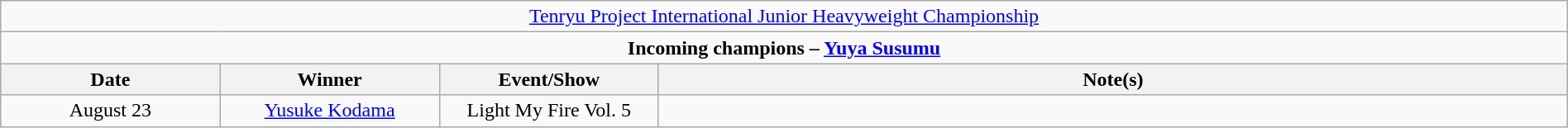<table class="wikitable" style="text-align:center; width:100%;">
<tr>
<td colspan="4" style="text-align: center;"><a href='#'>Tenryu Project International Junior Heavyweight Championship</a></td>
</tr>
<tr>
<td colspan="4" style="text-align: center;"><strong>Incoming champions – <a href='#'>Yuya Susumu</a></strong></td>
</tr>
<tr>
<th width=14%>Date</th>
<th width=14%>Winner</th>
<th width=14%>Event/Show</th>
<th width=58%>Note(s)</th>
</tr>
<tr>
<td>August 23</td>
<td><a href='#'>Yusuke Kodama</a></td>
<td>Light My Fire Vol. 5</td>
<td></td>
</tr>
</table>
